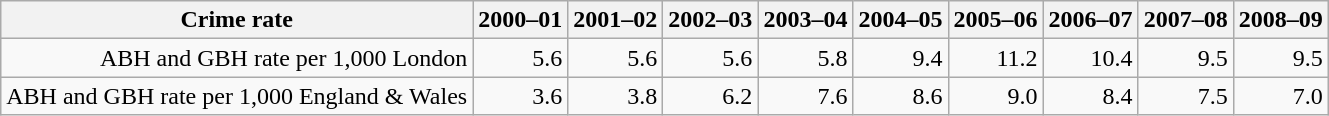<table class="wikitable" style="text-align:right; margin-right:60px">
<tr>
<th>Crime rate</th>
<th>2000–01</th>
<th>2001–02</th>
<th>2002–03</th>
<th>2003–04</th>
<th>2004–05</th>
<th>2005–06</th>
<th>2006–07</th>
<th>2007–08</th>
<th>2008–09</th>
</tr>
<tr>
<td>ABH and GBH rate per 1,000 London</td>
<td>5.6</td>
<td>5.6</td>
<td>5.6</td>
<td>5.8</td>
<td>9.4</td>
<td>11.2</td>
<td>10.4</td>
<td>9.5</td>
<td>9.5</td>
</tr>
<tr>
<td>ABH and GBH rate per 1,000 England & Wales</td>
<td>3.6</td>
<td>3.8</td>
<td>6.2</td>
<td>7.6</td>
<td>8.6</td>
<td>9.0</td>
<td>8.4</td>
<td>7.5</td>
<td>7.0</td>
</tr>
</table>
